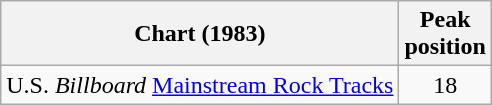<table class="wikitable sortable">
<tr>
<th align="left">Chart (1983)</th>
<th align="left">Peak<br>position</th>
</tr>
<tr>
<td align="left">U.S. <em>Billboard</em> <a href='#'>Mainstream Rock Tracks</a></td>
<td align="center">18</td>
</tr>
</table>
